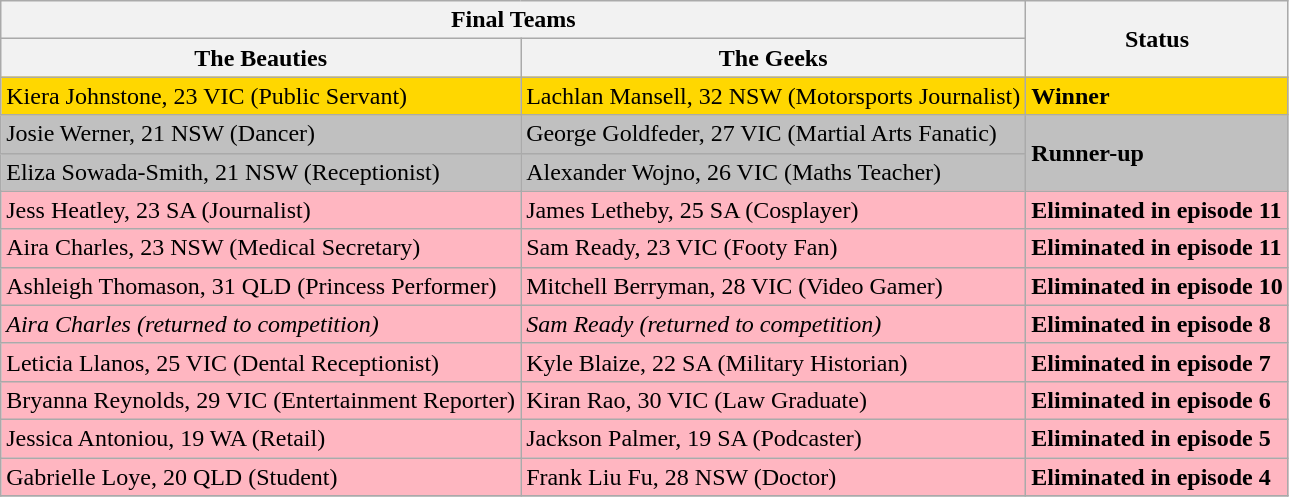<table class="wikitable">
<tr>
<th colspan="2">Final Teams</th>
<th rowspan="2">Status</th>
</tr>
<tr>
<th>The Beauties</th>
<th>The Geeks</th>
</tr>
<tr style="background:gold;">
<td>Kiera Johnstone, 23 VIC (Public Servant)</td>
<td>Lachlan Mansell, 32 NSW (Motorsports Journalist)</td>
<td><strong>Winner</strong></td>
</tr>
<tr style="background:silver;">
<td>Josie Werner, 21 NSW (Dancer)</td>
<td>George Goldfeder, 27 VIC (Martial Arts Fanatic)</td>
<td rowspan=2><strong>Runner-up</strong></td>
</tr>
<tr style="background:silver;">
<td>Eliza Sowada-Smith, 21 NSW (Receptionist)</td>
<td>Alexander Wojno, 26 VIC (Maths Teacher)</td>
</tr>
<tr style="background:lightpink;">
<td>Jess Heatley, 23 SA (Journalist)</td>
<td>James Letheby, 25 SA (Cosplayer)</td>
<td><strong>Eliminated in episode 11</strong></td>
</tr>
<tr style="background:lightpink;">
<td>Aira Charles, 23 NSW (Medical Secretary)</td>
<td>Sam Ready, 23 VIC (Footy Fan)</td>
<td><strong>Eliminated in episode 11</strong></td>
</tr>
<tr style="background:lightpink;">
<td>Ashleigh Thomason, 31 QLD (Princess Performer)</td>
<td>Mitchell Berryman, 28 VIC (Video Gamer)</td>
<td><strong>Eliminated in episode 10</strong></td>
</tr>
<tr style="background:lightpink;">
<td><em>Aira Charles (returned to competition)</em></td>
<td><em>Sam Ready (returned to competition)</em></td>
<td><strong>Eliminated in episode 8</strong></td>
</tr>
<tr style="background:lightpink;">
<td>Leticia Llanos, 25 VIC (Dental Receptionist)</td>
<td>Kyle Blaize, 22 SA (Military Historian)</td>
<td><strong>Eliminated in episode 7</strong></td>
</tr>
<tr style="background:lightpink;">
<td>Bryanna Reynolds, 29 VIC (Entertainment Reporter)</td>
<td>Kiran Rao, 30 VIC (Law Graduate)</td>
<td><strong>Eliminated in episode 6</strong></td>
</tr>
<tr style="background:lightpink;">
<td>Jessica Antoniou, 19 WA (Retail)</td>
<td>Jackson Palmer, 19 SA (Podcaster)</td>
<td><strong>Eliminated in episode 5</strong></td>
</tr>
<tr style="background:lightpink;">
<td>Gabrielle Loye, 20 QLD (Student)</td>
<td>Frank Liu Fu, 28 NSW (Doctor)</td>
<td><strong>Eliminated in episode 4</strong></td>
</tr>
<tr>
</tr>
</table>
